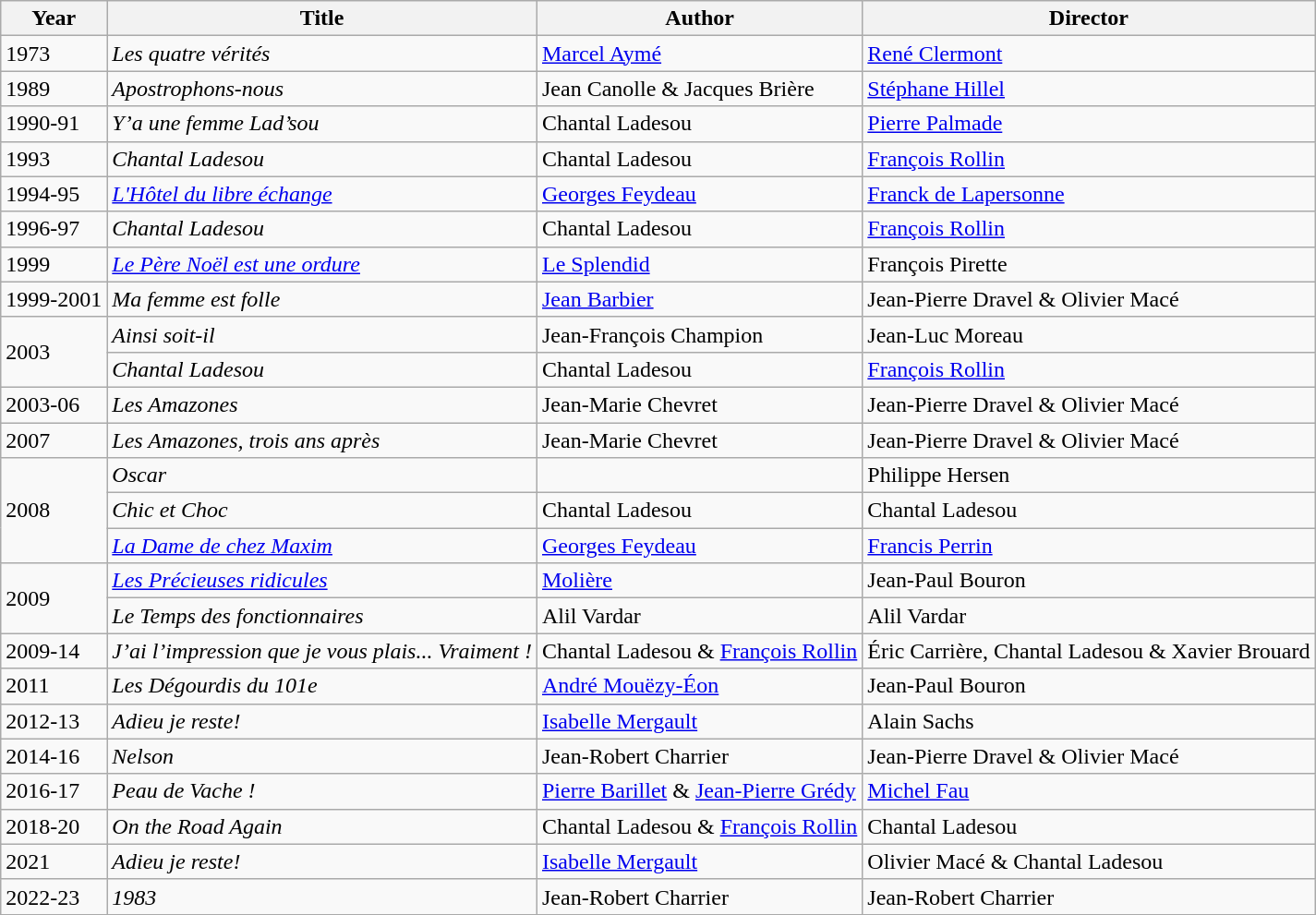<table class="wikitable">
<tr>
<th>Year</th>
<th>Title</th>
<th>Author</th>
<th>Director</th>
</tr>
<tr>
<td>1973</td>
<td><em>Les quatre vérités</em></td>
<td><a href='#'>Marcel Aymé</a></td>
<td><a href='#'>René Clermont</a></td>
</tr>
<tr>
<td>1989</td>
<td><em>Apostrophons-nous</em></td>
<td>Jean Canolle & Jacques Brière</td>
<td><a href='#'>Stéphane Hillel</a></td>
</tr>
<tr>
<td>1990-91</td>
<td><em>Y’a une femme Lad’sou</em></td>
<td>Chantal Ladesou</td>
<td><a href='#'>Pierre Palmade</a></td>
</tr>
<tr>
<td>1993</td>
<td><em>Chantal Ladesou</em></td>
<td>Chantal Ladesou</td>
<td><a href='#'>François Rollin</a></td>
</tr>
<tr>
<td>1994-95</td>
<td><em><a href='#'>L'Hôtel du libre échange</a></em></td>
<td><a href='#'>Georges Feydeau</a></td>
<td><a href='#'>Franck de Lapersonne</a></td>
</tr>
<tr>
<td>1996-97</td>
<td><em>Chantal Ladesou</em></td>
<td>Chantal Ladesou</td>
<td><a href='#'>François Rollin</a></td>
</tr>
<tr>
<td>1999</td>
<td><em><a href='#'>Le Père Noël est une ordure</a></em></td>
<td><a href='#'>Le Splendid</a></td>
<td>François Pirette</td>
</tr>
<tr>
<td>1999-2001</td>
<td><em>Ma femme est folle</em></td>
<td><a href='#'>Jean Barbier</a></td>
<td>Jean-Pierre Dravel & Olivier Macé</td>
</tr>
<tr>
<td rowspan=2>2003</td>
<td><em>Ainsi soit-il</em></td>
<td>Jean-François Champion</td>
<td>Jean-Luc Moreau</td>
</tr>
<tr>
<td><em>Chantal Ladesou</em></td>
<td>Chantal Ladesou</td>
<td><a href='#'>François Rollin</a></td>
</tr>
<tr>
<td>2003-06</td>
<td><em>Les Amazones</em></td>
<td>Jean-Marie Chevret</td>
<td>Jean-Pierre Dravel & Olivier Macé</td>
</tr>
<tr>
<td>2007</td>
<td><em>Les Amazones, trois ans après</em></td>
<td>Jean-Marie Chevret</td>
<td>Jean-Pierre Dravel & Olivier Macé</td>
</tr>
<tr>
<td rowspan=3>2008</td>
<td><em>Oscar</em></td>
<td></td>
<td>Philippe Hersen</td>
</tr>
<tr>
<td><em>Chic et Choc</em></td>
<td>Chantal Ladesou</td>
<td>Chantal Ladesou</td>
</tr>
<tr>
<td><em><a href='#'>La Dame de chez Maxim</a></em></td>
<td><a href='#'>Georges Feydeau</a></td>
<td><a href='#'>Francis Perrin</a></td>
</tr>
<tr>
<td rowspan=2>2009</td>
<td><em><a href='#'>Les Précieuses ridicules</a></em></td>
<td><a href='#'>Molière</a></td>
<td>Jean-Paul Bouron</td>
</tr>
<tr>
<td><em>Le Temps des fonctionnaires</em></td>
<td>Alil Vardar</td>
<td>Alil Vardar</td>
</tr>
<tr>
<td>2009-14</td>
<td><em>J’ai l’impression que je vous plais... Vraiment !</em></td>
<td>Chantal Ladesou & <a href='#'>François Rollin</a></td>
<td>Éric Carrière, Chantal Ladesou & Xavier Brouard</td>
</tr>
<tr>
<td>2011</td>
<td><em>Les Dégourdis du 101e</em></td>
<td><a href='#'>André Mouëzy-Éon</a></td>
<td>Jean-Paul Bouron</td>
</tr>
<tr>
<td>2012-13</td>
<td><em>Adieu je reste!</em></td>
<td><a href='#'>Isabelle Mergault</a></td>
<td>Alain Sachs</td>
</tr>
<tr>
<td>2014-16</td>
<td><em>Nelson</em></td>
<td>Jean-Robert Charrier</td>
<td>Jean-Pierre Dravel & Olivier Macé</td>
</tr>
<tr>
<td>2016-17</td>
<td><em>Peau de Vache !</em></td>
<td><a href='#'>Pierre Barillet</a> & <a href='#'>Jean-Pierre Grédy</a></td>
<td><a href='#'>Michel Fau</a></td>
</tr>
<tr>
<td>2018-20</td>
<td><em>On the Road Again</em></td>
<td>Chantal Ladesou & <a href='#'>François Rollin</a></td>
<td>Chantal Ladesou</td>
</tr>
<tr>
<td>2021</td>
<td><em>Adieu je reste!</em></td>
<td><a href='#'>Isabelle Mergault</a></td>
<td>Olivier Macé & Chantal Ladesou</td>
</tr>
<tr>
<td>2022-23</td>
<td><em>1983</em></td>
<td>Jean-Robert Charrier</td>
<td>Jean-Robert Charrier</td>
</tr>
<tr>
</tr>
</table>
